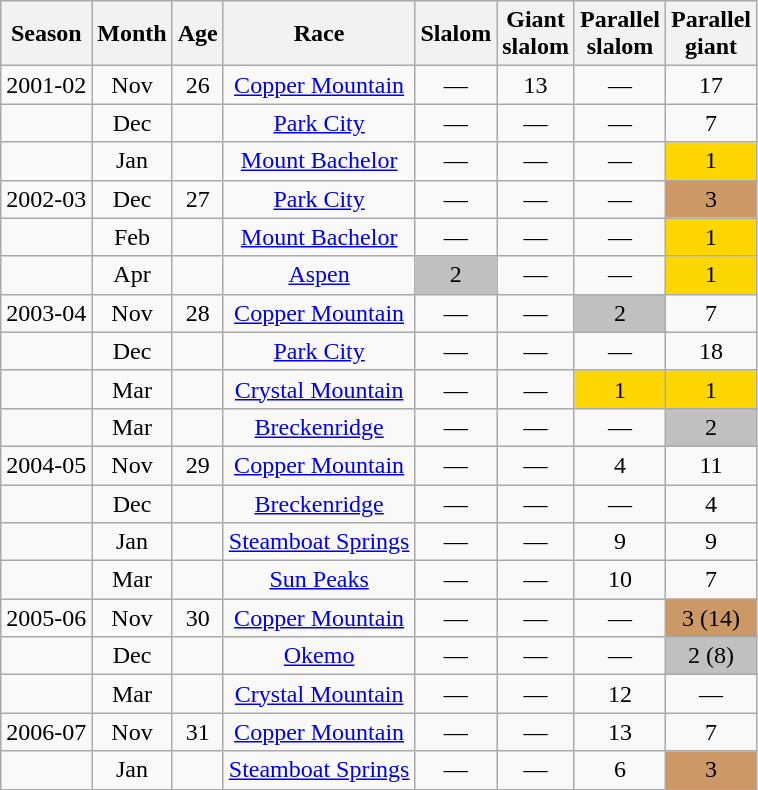<table class="wikitable" style="text-align:center;">
<tr>
<th>Season</th>
<th>Month</th>
<th>Age</th>
<th>Race</th>
<th>Slalom</th>
<th>Giant<br>slalom</th>
<th>Parallel<br>slalom</th>
<th>Parallel<br>giant</th>
</tr>
<tr>
<td>2001-02</td>
<td>Nov</td>
<td>26</td>
<td> <a href='#'>Copper Mountain</a></td>
<td>—</td>
<td>13</td>
<td>—</td>
<td>17</td>
</tr>
<tr>
<td></td>
<td>Dec</td>
<td></td>
<td> <a href='#'>Park City</a></td>
<td>—</td>
<td>—</td>
<td>—</td>
<td>7</td>
</tr>
<tr>
<td></td>
<td>Jan</td>
<td></td>
<td> <a href='#'>Mount Bachelor</a></td>
<td>—</td>
<td>—</td>
<td>—</td>
<td style="background:gold;">1</td>
</tr>
<tr>
<td>2002-03</td>
<td>Dec</td>
<td>27</td>
<td> <a href='#'>Park City</a></td>
<td>—</td>
<td>—</td>
<td>—</td>
<td style="background:#c96;">3</td>
</tr>
<tr>
<td></td>
<td>Feb</td>
<td></td>
<td> <a href='#'>Mount Bachelor</a></td>
<td>—</td>
<td>—</td>
<td>—</td>
<td style="background:gold;">1</td>
</tr>
<tr>
<td></td>
<td>Apr</td>
<td></td>
<td> <a href='#'>Aspen</a></td>
<td style="background:silver;">2</td>
<td>—</td>
<td>—</td>
<td style="background:gold;">1</td>
</tr>
<tr>
<td>2003-04</td>
<td>Nov</td>
<td>28</td>
<td> <a href='#'>Copper Mountain</a></td>
<td>—</td>
<td>—</td>
<td style="background:silver;">2</td>
<td>7</td>
</tr>
<tr>
<td></td>
<td>Dec</td>
<td></td>
<td> <a href='#'>Park City</a></td>
<td>—</td>
<td>—</td>
<td>—</td>
<td>18</td>
</tr>
<tr>
<td></td>
<td>Mar</td>
<td></td>
<td> <a href='#'>Crystal Mountain</a></td>
<td>—</td>
<td>—</td>
<td style="background:gold;">1</td>
<td style="background:gold;">1</td>
</tr>
<tr>
<td></td>
<td>Mar</td>
<td></td>
<td> <a href='#'>Breckenridge</a></td>
<td>—</td>
<td>—</td>
<td>—</td>
<td style="background:silver;">2</td>
</tr>
<tr>
<td>2004-05</td>
<td>Nov</td>
<td>29</td>
<td> <a href='#'>Copper Mountain</a></td>
<td>—</td>
<td>—</td>
<td>4</td>
<td>11</td>
</tr>
<tr>
<td></td>
<td>Dec</td>
<td></td>
<td> <a href='#'>Breckenridge</a></td>
<td>—</td>
<td>—</td>
<td>—</td>
<td>4</td>
</tr>
<tr>
<td></td>
<td>Jan</td>
<td></td>
<td> <a href='#'>Steamboat Springs</a></td>
<td>—</td>
<td>—</td>
<td>9</td>
<td>9</td>
</tr>
<tr>
<td></td>
<td>Mar</td>
<td></td>
<td> <a href='#'>Sun Peaks</a></td>
<td>—</td>
<td>—</td>
<td>10</td>
<td>7</td>
</tr>
<tr>
<td>2005-06</td>
<td>Nov</td>
<td>30</td>
<td> <a href='#'>Copper Mountain</a></td>
<td>—</td>
<td>—</td>
<td>—</td>
<td style="background:#c96;">3 (14)</td>
</tr>
<tr>
<td></td>
<td>Dec</td>
<td></td>
<td> <a href='#'>Okemo</a></td>
<td>—</td>
<td>—</td>
<td>—</td>
<td style="background:silver;">2 (8)</td>
</tr>
<tr>
<td></td>
<td>Mar</td>
<td></td>
<td> <a href='#'>Crystal Mountain</a></td>
<td>—</td>
<td>—</td>
<td>12</td>
<td>—</td>
</tr>
<tr>
<td>2006-07</td>
<td>Nov</td>
<td>31</td>
<td> <a href='#'>Copper Mountain</a></td>
<td>—</td>
<td>—</td>
<td>13</td>
<td>7</td>
</tr>
<tr>
<td></td>
<td>Jan</td>
<td></td>
<td> <a href='#'>Steamboat Springs</a></td>
<td>—</td>
<td>—</td>
<td>6</td>
<td style="background:#c96;">3</td>
</tr>
</table>
